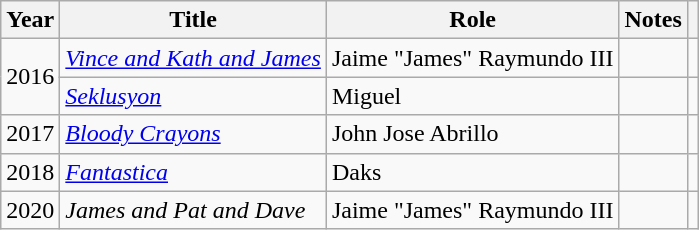<table class="wikitable sortable">
<tr>
<th>Year</th>
<th>Title</th>
<th>Role</th>
<th>Notes</th>
<th></th>
</tr>
<tr>
<td rowspan="2">2016</td>
<td><em><a href='#'>Vince and Kath and James</a></em></td>
<td>Jaime "James" Raymundo III</td>
<td></td>
<td></td>
</tr>
<tr>
<td><em><a href='#'>Seklusyon</a></em></td>
<td>Miguel</td>
<td></td>
<td></td>
</tr>
<tr>
<td>2017</td>
<td><em><a href='#'>Bloody Crayons</a></em></td>
<td>John Jose Abrillo</td>
<td></td>
<td></td>
</tr>
<tr>
<td>2018</td>
<td><em><a href='#'>Fantastica</a></em></td>
<td>Daks</td>
<td></td>
<td></td>
</tr>
<tr>
<td>2020</td>
<td><em>James and Pat and Dave</em></td>
<td>Jaime "James" Raymundo III</td>
<td></td>
<td></td>
</tr>
</table>
